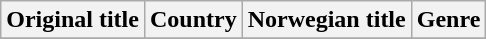<table class="wikitable">
<tr>
<th>Original title</th>
<th>Country</th>
<th>Norwegian title</th>
<th>Genre</th>
</tr>
<tr>
</tr>
</table>
